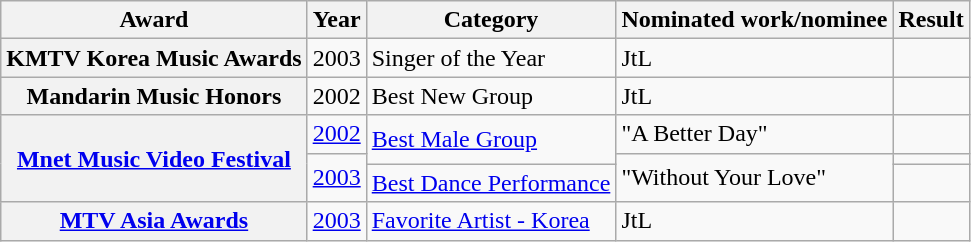<table class="wikitable plainrowheaders">
<tr>
<th>Award</th>
<th>Year</th>
<th>Category</th>
<th>Nominated work/nominee</th>
<th>Result</th>
</tr>
<tr>
<th scope="row">KMTV Korea Music Awards</th>
<td>2003</td>
<td>Singer of the Year</td>
<td>JtL</td>
<td></td>
</tr>
<tr>
<th scope="row">Mandarin Music Honors</th>
<td>2002</td>
<td>Best New Group</td>
<td>JtL</td>
<td></td>
</tr>
<tr>
<th scope="row" rowspan="3"><a href='#'>Mnet Music Video Festival</a></th>
<td><a href='#'>2002</a></td>
<td rowspan="2"><a href='#'>Best Male Group</a></td>
<td>"A Better Day"</td>
<td></td>
</tr>
<tr>
<td rowspan=2><a href='#'>2003</a></td>
<td rowspan=2>"Without Your Love"</td>
<td></td>
</tr>
<tr>
<td><a href='#'>Best Dance Performance</a></td>
<td></td>
</tr>
<tr>
<th scope="row"><a href='#'>MTV Asia Awards</a></th>
<td><a href='#'>2003</a></td>
<td><a href='#'>Favorite Artist - Korea</a></td>
<td>JtL</td>
<td></td>
</tr>
</table>
